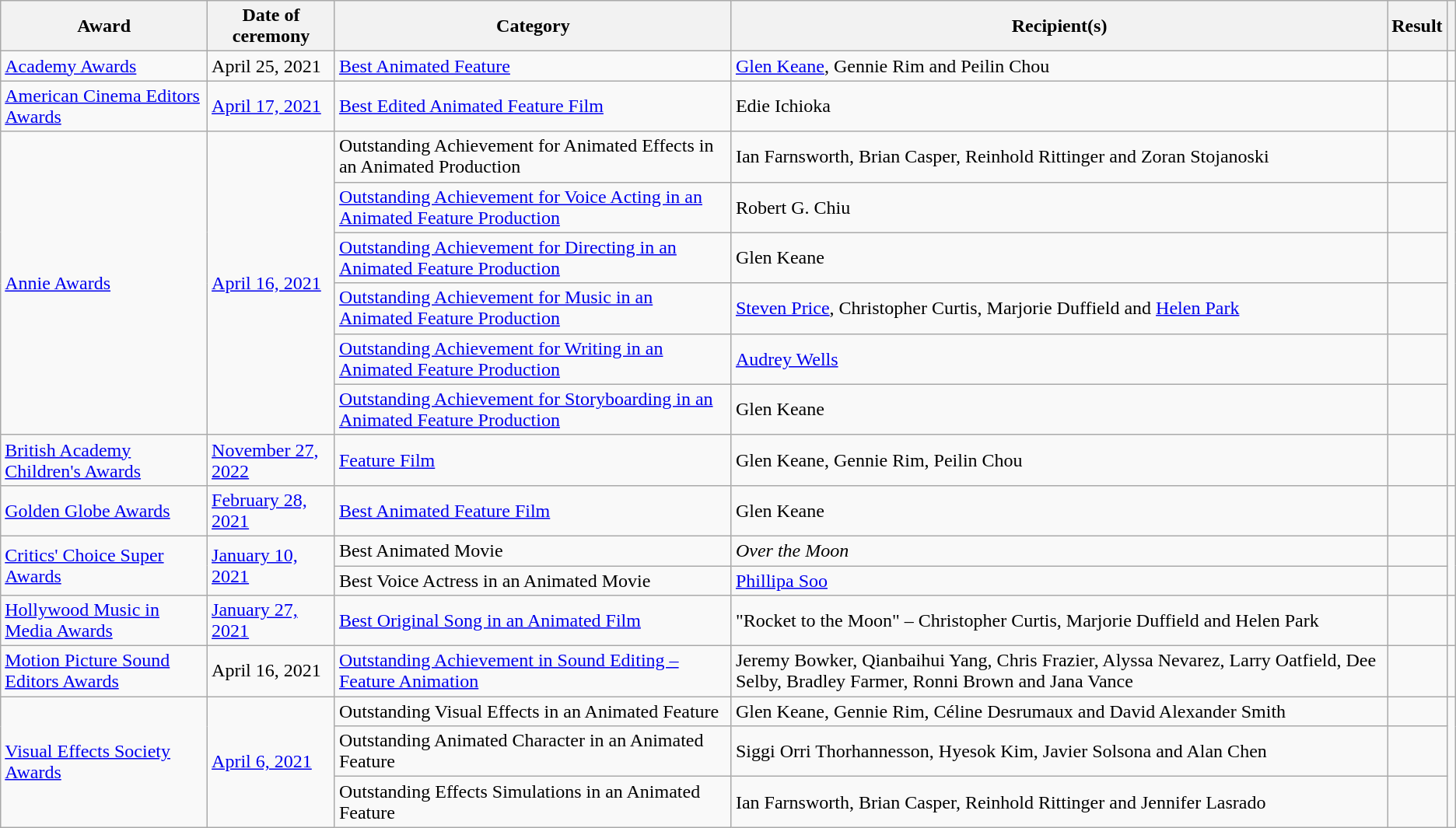<table class="wikitable sortable plainrowheaders">
<tr>
<th scope="col">Award</th>
<th scope="col">Date of ceremony</th>
<th scope="col">Category</th>
<th scope="col">Recipient(s)</th>
<th scope="col">Result</th>
<th scope="col" class="unsortable"></th>
</tr>
<tr>
<td><a href='#'>Academy Awards</a></td>
<td>April 25, 2021</td>
<td><a href='#'>Best Animated Feature</a></td>
<td><a href='#'>Glen Keane</a>, Gennie Rim and Peilin Chou</td>
<td></td>
<td></td>
</tr>
<tr>
<td><a href='#'>American Cinema Editors Awards</a></td>
<td><a href='#'>April 17, 2021</a></td>
<td><a href='#'>Best Edited Animated Feature Film</a></td>
<td>Edie Ichioka</td>
<td></td>
<td></td>
</tr>
<tr>
<td rowspan="6"><a href='#'>Annie Awards</a></td>
<td rowspan="6"><a href='#'>April 16, 2021</a></td>
<td>Outstanding Achievement for Animated Effects in an Animated Production</td>
<td>Ian Farnsworth, Brian Casper, Reinhold Rittinger and Zoran Stojanoski</td>
<td></td>
<td rowspan="6"></td>
</tr>
<tr>
<td><a href='#'>Outstanding Achievement for Voice Acting in an Animated Feature Production</a></td>
<td>Robert G. Chiu</td>
<td></td>
</tr>
<tr>
<td><a href='#'>Outstanding Achievement for Directing in an Animated Feature Production</a></td>
<td>Glen Keane</td>
<td></td>
</tr>
<tr>
<td><a href='#'>Outstanding Achievement for Music in an Animated Feature Production</a></td>
<td><a href='#'>Steven Price</a>, Christopher Curtis, Marjorie Duffield and <a href='#'>Helen Park</a></td>
<td></td>
</tr>
<tr>
<td><a href='#'>Outstanding Achievement for Writing in an Animated Feature Production</a></td>
<td><a href='#'>Audrey Wells</a></td>
<td></td>
</tr>
<tr>
<td><a href='#'>Outstanding Achievement for Storyboarding in an Animated Feature Production</a></td>
<td>Glen Keane</td>
<td></td>
</tr>
<tr>
<td><a href='#'>British Academy Children's Awards</a></td>
<td><a href='#'>November 27, 2022</a></td>
<td><a href='#'>Feature Film</a></td>
<td>Glen Keane, Gennie Rim, Peilin Chou</td>
<td></td>
<td></td>
</tr>
<tr>
<td><a href='#'>Golden Globe Awards</a></td>
<td><a href='#'>February 28, 2021</a></td>
<td><a href='#'>Best Animated Feature Film</a></td>
<td>Glen Keane</td>
<td></td>
<td></td>
</tr>
<tr>
<td rowspan="2"><a href='#'>Critics' Choice Super Awards</a></td>
<td rowspan="2"><a href='#'>January 10, 2021</a></td>
<td>Best Animated Movie</td>
<td><em>Over the Moon</em></td>
<td></td>
<td rowspan="2"></td>
</tr>
<tr>
<td>Best Voice Actress in an Animated Movie</td>
<td><a href='#'>Phillipa Soo</a></td>
<td></td>
</tr>
<tr>
<td><a href='#'>Hollywood Music in Media Awards</a></td>
<td><a href='#'>January 27, 2021</a></td>
<td><a href='#'>Best Original Song in an Animated Film</a></td>
<td>"Rocket to the Moon" – Christopher Curtis, Marjorie Duffield and Helen Park</td>
<td></td>
<td></td>
</tr>
<tr>
<td><a href='#'>Motion Picture Sound Editors Awards</a></td>
<td>April 16, 2021</td>
<td><a href='#'>Outstanding Achievement in Sound Editing – Feature Animation</a></td>
<td>Jeremy Bowker, Qianbaihui Yang, Chris Frazier, Alyssa Nevarez, Larry Oatfield, Dee Selby, Bradley Farmer, Ronni Brown and Jana Vance</td>
<td></td>
<td></td>
</tr>
<tr>
<td rowspan="3"><a href='#'>Visual Effects Society Awards</a></td>
<td rowspan="3"><a href='#'>April 6, 2021</a></td>
<td>Outstanding Visual Effects in an Animated Feature</td>
<td>Glen Keane, Gennie Rim, Céline Desrumaux and David Alexander Smith</td>
<td></td>
<td rowspan="3"></td>
</tr>
<tr>
<td>Outstanding Animated Character in an Animated Feature</td>
<td>Siggi Orri Thorhannesson, Hyesok Kim, Javier Solsona and Alan Chen </td>
<td></td>
</tr>
<tr>
<td>Outstanding Effects Simulations in an Animated Feature</td>
<td>Ian Farnsworth, Brian Casper, Reinhold Rittinger and Jennifer Lasrado</td>
<td></td>
</tr>
</table>
